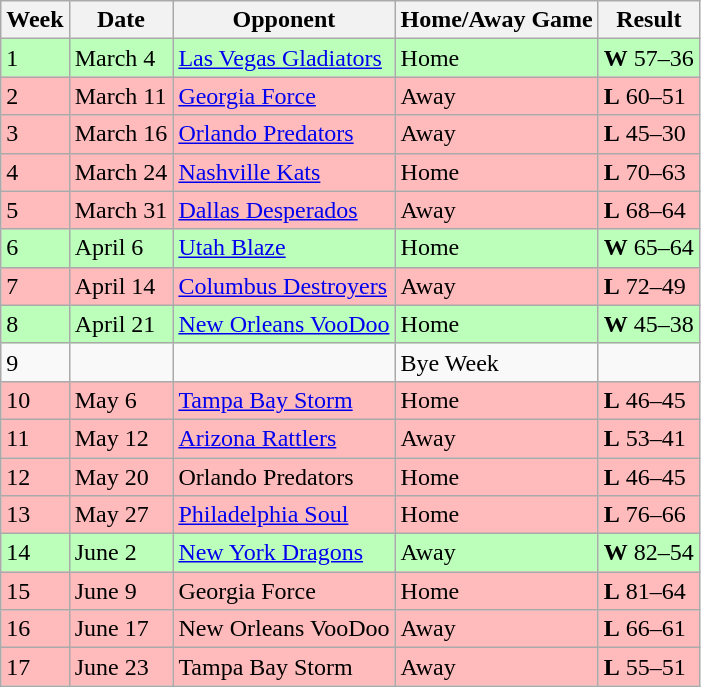<table class="wikitable">
<tr>
<th>Week</th>
<th>Date</th>
<th>Opponent</th>
<th>Home/Away Game</th>
<th>Result</th>
</tr>
<tr bgcolor="bbffbb">
<td>1</td>
<td>March 4</td>
<td><a href='#'>Las Vegas Gladiators</a></td>
<td>Home</td>
<td><strong>W</strong> 57–36</td>
</tr>
<tr bgcolor="ffbbbb">
<td>2</td>
<td>March 11</td>
<td><a href='#'>Georgia Force</a></td>
<td>Away</td>
<td><strong>L</strong> 60–51</td>
</tr>
<tr bgcolor="ffbbbb">
<td>3</td>
<td>March 16</td>
<td><a href='#'>Orlando Predators</a></td>
<td>Away</td>
<td><strong>L</strong> 45–30</td>
</tr>
<tr bgcolor="ffbbbb">
<td>4</td>
<td>March 24</td>
<td><a href='#'>Nashville Kats</a></td>
<td>Home</td>
<td><strong>L</strong> 70–63</td>
</tr>
<tr bgcolor="ffbbbb">
<td>5</td>
<td>March 31</td>
<td><a href='#'>Dallas Desperados</a></td>
<td>Away</td>
<td><strong>L</strong> 68–64</td>
</tr>
<tr bgcolor="bbffbb">
<td>6</td>
<td>April 6</td>
<td><a href='#'>Utah Blaze</a></td>
<td>Home</td>
<td><strong>W</strong> 65–64</td>
</tr>
<tr bgcolor="ffbbbb">
<td>7</td>
<td>April 14</td>
<td><a href='#'>Columbus Destroyers</a></td>
<td>Away</td>
<td><strong>L</strong> 72–49</td>
</tr>
<tr bgcolor="bbffbb">
<td>8</td>
<td>April 21</td>
<td><a href='#'>New Orleans VooDoo</a></td>
<td>Home</td>
<td><strong>W</strong> 45–38</td>
</tr>
<tr>
<td>9</td>
<td></td>
<td></td>
<td>Bye Week</td>
<td></td>
</tr>
<tr bgcolor="ffbbbb">
<td>10</td>
<td>May 6</td>
<td><a href='#'>Tampa Bay Storm</a></td>
<td>Home</td>
<td><strong>L</strong> 46–45</td>
</tr>
<tr bgcolor="ffbbbb">
<td>11</td>
<td>May 12</td>
<td><a href='#'>Arizona Rattlers</a></td>
<td>Away</td>
<td><strong>L</strong> 53–41</td>
</tr>
<tr bgcolor="ffbbbb">
<td>12</td>
<td>May 20</td>
<td>Orlando Predators</td>
<td>Home</td>
<td><strong>L</strong> 46–45</td>
</tr>
<tr bgcolor="ffbbbb">
<td>13</td>
<td>May 27</td>
<td><a href='#'>Philadelphia Soul</a></td>
<td>Home</td>
<td><strong>L</strong> 76–66</td>
</tr>
<tr bgcolor="bbffbb">
<td>14</td>
<td>June 2</td>
<td><a href='#'>New York Dragons</a></td>
<td>Away</td>
<td><strong>W</strong> 82–54</td>
</tr>
<tr bgcolor="ffbbbb">
<td>15</td>
<td>June 9</td>
<td>Georgia Force</td>
<td>Home</td>
<td><strong>L</strong> 81–64</td>
</tr>
<tr bgcolor="ffbbbb">
<td>16</td>
<td>June 17</td>
<td>New Orleans VooDoo</td>
<td>Away</td>
<td><strong>L</strong> 66–61</td>
</tr>
<tr bgcolor="ffbbbb">
<td>17</td>
<td>June 23</td>
<td>Tampa Bay Storm</td>
<td>Away</td>
<td><strong>L</strong> 55–51</td>
</tr>
</table>
